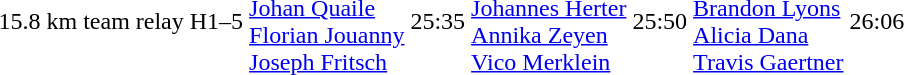<table>
<tr>
<td>15.8 km team relay</td>
<td>H1–5</td>
<td><br><a href='#'>Johan Quaile</a><br><a href='#'>Florian Jouanny</a><br><a href='#'>Joseph Fritsch</a></td>
<td>25:35</td>
<td><br><a href='#'>Johannes Herter</a><br><a href='#'>Annika Zeyen</a><br><a href='#'>Vico Merklein</a></td>
<td>25:50</td>
<td><br><a href='#'>Brandon Lyons</a><br><a href='#'>Alicia Dana</a><br><a href='#'>Travis Gaertner</a></td>
<td>26:06</td>
</tr>
</table>
